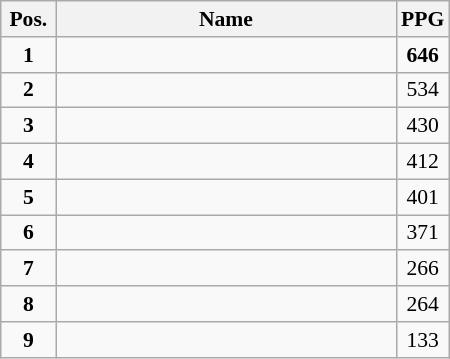<table class="wikitable" style="text-align:center; font-size:90%;">
<tr>
<th width=30px>Pos.</th>
<th width=220px>Name</th>
<th width=20px>PPG</th>
</tr>
<tr>
<td><strong>1</strong></td>
<td align=left><strong></strong></td>
<td><strong>646</strong></td>
</tr>
<tr>
<td><strong>2</strong></td>
<td align=left></td>
<td>534</td>
</tr>
<tr>
<td><strong>3</strong></td>
<td align=left></td>
<td>430</td>
</tr>
<tr>
<td><strong>4</strong></td>
<td align=left></td>
<td>412</td>
</tr>
<tr>
<td><strong>5</strong></td>
<td align=left></td>
<td>401</td>
</tr>
<tr>
<td><strong>6</strong></td>
<td align=left></td>
<td>371</td>
</tr>
<tr>
<td><strong>7</strong></td>
<td align=left></td>
<td>266</td>
</tr>
<tr>
<td><strong>8</strong></td>
<td align=left></td>
<td>264</td>
</tr>
<tr>
<td><strong>9</strong></td>
<td align=left></td>
<td>133</td>
</tr>
</table>
